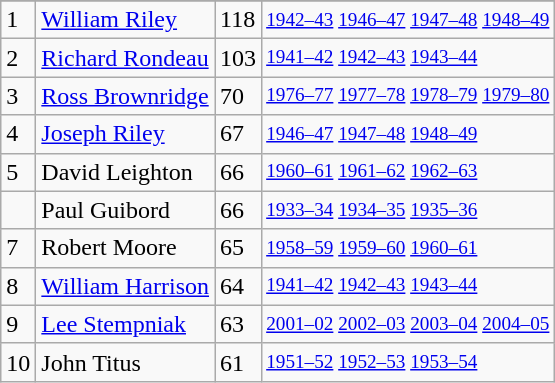<table class="wikitable">
<tr>
</tr>
<tr>
<td>1</td>
<td><a href='#'>William Riley</a></td>
<td>118</td>
<td style="font-size:80%;"><a href='#'>1942–43</a> <a href='#'>1946–47</a> <a href='#'>1947–48</a> <a href='#'>1948–49</a></td>
</tr>
<tr>
<td>2</td>
<td><a href='#'>Richard Rondeau</a></td>
<td>103</td>
<td style="font-size:80%;"><a href='#'>1941–42</a> <a href='#'>1942–43</a> <a href='#'>1943–44</a></td>
</tr>
<tr>
<td>3</td>
<td><a href='#'>Ross Brownridge</a></td>
<td>70</td>
<td style="font-size:80%;"><a href='#'>1976–77</a> <a href='#'>1977–78</a> <a href='#'>1978–79</a> <a href='#'>1979–80</a></td>
</tr>
<tr>
<td>4</td>
<td><a href='#'>Joseph Riley</a></td>
<td>67</td>
<td style="font-size:80%;"><a href='#'>1946–47</a> <a href='#'>1947–48</a> <a href='#'>1948–49</a></td>
</tr>
<tr>
<td>5</td>
<td>David Leighton</td>
<td>66</td>
<td style="font-size:80%;"><a href='#'>1960–61</a> <a href='#'>1961–62</a> <a href='#'>1962–63</a></td>
</tr>
<tr>
<td></td>
<td>Paul Guibord</td>
<td>66</td>
<td style="font-size:80%;"><a href='#'>1933–34</a> <a href='#'>1934–35</a> <a href='#'>1935–36</a></td>
</tr>
<tr>
<td>7</td>
<td>Robert Moore</td>
<td>65</td>
<td style="font-size:80%;"><a href='#'>1958–59</a> <a href='#'>1959–60</a> <a href='#'>1960–61</a></td>
</tr>
<tr>
<td>8</td>
<td><a href='#'>William Harrison</a></td>
<td>64</td>
<td style="font-size:80%;"><a href='#'>1941–42</a> <a href='#'>1942–43</a> <a href='#'>1943–44</a></td>
</tr>
<tr>
<td>9</td>
<td><a href='#'>Lee Stempniak</a></td>
<td>63</td>
<td style="font-size:80%;"><a href='#'>2001–02</a> <a href='#'>2002–03</a> <a href='#'>2003–04</a> <a href='#'>2004–05</a></td>
</tr>
<tr>
<td>10</td>
<td>John Titus</td>
<td>61</td>
<td style="font-size:80%;"><a href='#'>1951–52</a> <a href='#'>1952–53</a> <a href='#'>1953–54</a></td>
</tr>
</table>
